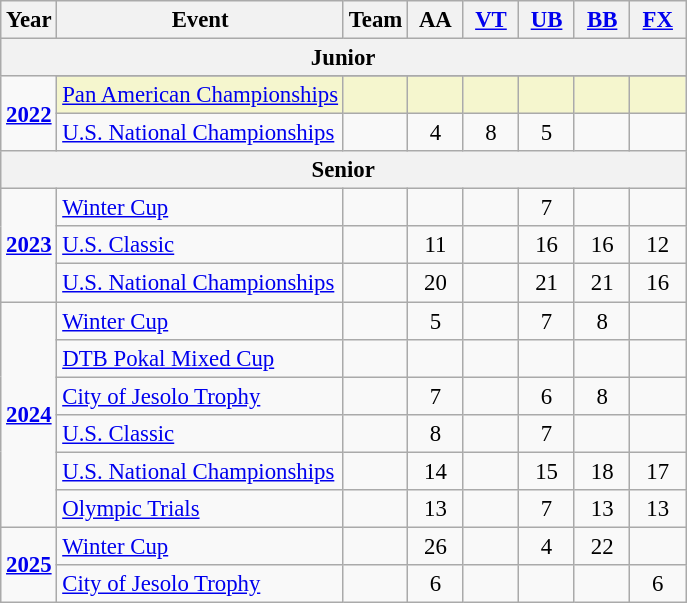<table class="wikitable" style="text-align:center; font-size:95%;">
<tr>
<th align=center>Year</th>
<th align=center>Event</th>
<th style="width:30px;">Team</th>
<th style="width:30px;">AA</th>
<th style="width:30px;"><a href='#'>VT</a></th>
<th style="width:30px;"><a href='#'>UB</a></th>
<th style="width:30px;"><a href='#'>BB</a></th>
<th style="width:30px;"><a href='#'>FX</a></th>
</tr>
<tr>
<th colspan="8"><strong>Junior</strong></th>
</tr>
<tr>
<td rowspan="3"><strong><a href='#'>2022</a></strong></td>
</tr>
<tr bgcolor=#F5F6CE>
<td align=left><a href='#'>Pan American Championships</a></td>
<td></td>
<td></td>
<td></td>
<td></td>
<td></td>
<td></td>
</tr>
<tr>
<td align=left><a href='#'>U.S. National Championships</a></td>
<td></td>
<td>4</td>
<td>8</td>
<td>5</td>
<td></td>
<td></td>
</tr>
<tr>
<th colspan="8"><strong>Senior</strong></th>
</tr>
<tr>
<td rowspan="3"><strong><a href='#'>2023</a></strong></td>
<td align=left><a href='#'>Winter Cup</a></td>
<td></td>
<td></td>
<td></td>
<td>7</td>
<td></td>
<td></td>
</tr>
<tr>
<td align=left><a href='#'>U.S. Classic</a></td>
<td></td>
<td>11</td>
<td></td>
<td>16</td>
<td>16</td>
<td>12</td>
</tr>
<tr>
<td align=left><a href='#'>U.S. National Championships</a></td>
<td></td>
<td>20</td>
<td></td>
<td>21</td>
<td>21</td>
<td>16</td>
</tr>
<tr>
<td rowspan="6"><strong><a href='#'>2024</a></strong></td>
<td align=left><a href='#'>Winter Cup</a></td>
<td></td>
<td>5</td>
<td></td>
<td>7</td>
<td>8</td>
<td></td>
</tr>
<tr>
<td align=left><a href='#'>DTB Pokal Mixed Cup</a></td>
<td></td>
<td></td>
<td></td>
<td></td>
<td></td>
<td></td>
</tr>
<tr>
<td align=left><a href='#'>City of Jesolo Trophy</a></td>
<td></td>
<td>7</td>
<td></td>
<td>6</td>
<td>8</td>
<td></td>
</tr>
<tr>
<td align=left><a href='#'>U.S. Classic</a></td>
<td></td>
<td>8</td>
<td></td>
<td>7</td>
<td></td>
<td></td>
</tr>
<tr>
<td align=left><a href='#'>U.S. National Championships</a></td>
<td></td>
<td>14</td>
<td></td>
<td>15</td>
<td>18</td>
<td>17</td>
</tr>
<tr>
<td align=left><a href='#'>Olympic Trials</a></td>
<td></td>
<td>13</td>
<td></td>
<td>7</td>
<td>13</td>
<td>13</td>
</tr>
<tr>
<td rowspan="2"><strong><a href='#'>2025</a></strong></td>
<td align=left><a href='#'>Winter Cup</a></td>
<td></td>
<td>26</td>
<td></td>
<td>4</td>
<td>22</td>
<td></td>
</tr>
<tr>
<td align=left><a href='#'>City of Jesolo Trophy</a></td>
<td></td>
<td>6</td>
<td></td>
<td></td>
<td></td>
<td>6</td>
</tr>
</table>
